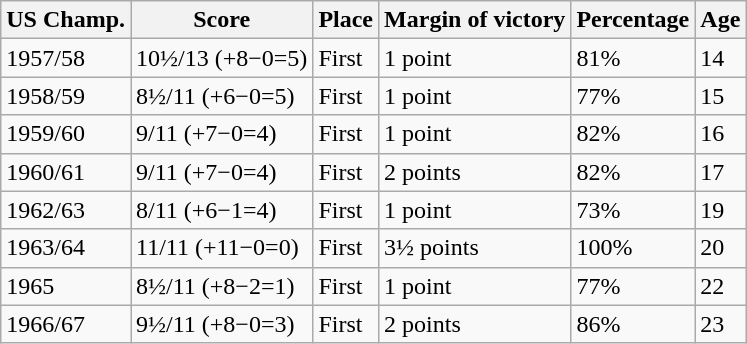<table class="wikitable" style="text-align: left">
<tr>
<th>US Champ.</th>
<th>Score</th>
<th>Place</th>
<th>Margin of victory</th>
<th>Percentage</th>
<th>Age</th>
</tr>
<tr>
<td>1957/58</td>
<td>10½/13 (+8−0=5)</td>
<td>First</td>
<td>1 point</td>
<td>81%</td>
<td>14</td>
</tr>
<tr>
<td>1958/59</td>
<td>8½/11 (+6−0=5)</td>
<td>First</td>
<td>1 point</td>
<td>77%</td>
<td>15</td>
</tr>
<tr>
<td>1959/60</td>
<td>9/11 (+7−0=4)</td>
<td>First</td>
<td>1 point</td>
<td>82%</td>
<td>16</td>
</tr>
<tr>
<td>1960/61</td>
<td>9/11 (+7−0=4)</td>
<td>First</td>
<td>2 points</td>
<td>82%</td>
<td>17</td>
</tr>
<tr>
<td>1962/63</td>
<td>8/11 (+6−1=4)</td>
<td>First</td>
<td>1 point</td>
<td>73%</td>
<td>19</td>
</tr>
<tr>
<td>1963/64</td>
<td>11/11 (+11−0=0)</td>
<td>First</td>
<td>3½ points</td>
<td>100%</td>
<td>20</td>
</tr>
<tr>
<td>1965</td>
<td>8½/11 (+8−2=1)</td>
<td>First</td>
<td>1 point</td>
<td>77%</td>
<td>22</td>
</tr>
<tr>
<td>1966/67</td>
<td>9½/11 (+8−0=3)</td>
<td>First</td>
<td>2 points</td>
<td>86%</td>
<td>23</td>
</tr>
</table>
